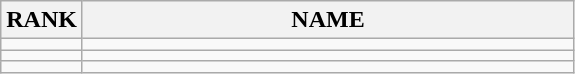<table class="wikitable">
<tr>
<th>RANK</th>
<th style="width: 20em">NAME</th>
</tr>
<tr>
<td align="center"></td>
<td></td>
</tr>
<tr>
<td align="center"></td>
<td></td>
</tr>
<tr>
<td align="center"></td>
<td></td>
</tr>
</table>
